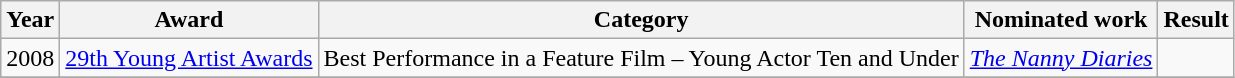<table class="wikitable sortable plainrowheaders" style="text-align:center;">
<tr>
<th>Year</th>
<th>Award</th>
<th>Category</th>
<th>Nominated work</th>
<th>Result</th>
</tr>
<tr>
<td>2008</td>
<td><a href='#'>29th Young Artist Awards</a></td>
<td>Best Performance in a Feature Film – Young Actor Ten and Under</td>
<td><em><a href='#'>The Nanny Diaries</a></em></td>
<td></td>
</tr>
<tr>
</tr>
</table>
